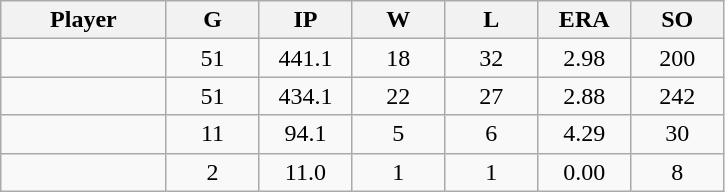<table class="wikitable sortable">
<tr>
<th bgcolor="#DDDDFF" width="16%">Player</th>
<th bgcolor="#DDDDFF" width="9%">G</th>
<th bgcolor="#DDDDFF" width="9%">IP</th>
<th bgcolor="#DDDDFF" width="9%">W</th>
<th bgcolor="#DDDDFF" width="9%">L</th>
<th bgcolor="#DDDDFF" width="9%">ERA</th>
<th bgcolor="#DDDDFF" width="9%">SO</th>
</tr>
<tr align="center">
<td></td>
<td>51</td>
<td>441.1</td>
<td>18</td>
<td>32</td>
<td>2.98</td>
<td>200</td>
</tr>
<tr align="center">
<td></td>
<td>51</td>
<td>434.1</td>
<td>22</td>
<td>27</td>
<td>2.88</td>
<td>242</td>
</tr>
<tr align="center">
<td></td>
<td>11</td>
<td>94.1</td>
<td>5</td>
<td>6</td>
<td>4.29</td>
<td>30</td>
</tr>
<tr align="center">
<td></td>
<td>2</td>
<td>11.0</td>
<td>1</td>
<td>1</td>
<td>0.00</td>
<td>8</td>
</tr>
</table>
